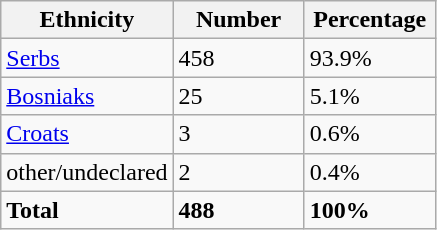<table class="wikitable">
<tr>
<th width="100px">Ethnicity</th>
<th width="80px">Number</th>
<th width="80px">Percentage</th>
</tr>
<tr>
<td><a href='#'>Serbs</a></td>
<td>458</td>
<td>93.9%</td>
</tr>
<tr>
<td><a href='#'>Bosniaks</a></td>
<td>25</td>
<td>5.1%</td>
</tr>
<tr>
<td><a href='#'>Croats</a></td>
<td>3</td>
<td>0.6%</td>
</tr>
<tr>
<td>other/undeclared</td>
<td>2</td>
<td>0.4%</td>
</tr>
<tr>
<td><strong>Total</strong></td>
<td><strong>488</strong></td>
<td><strong>100%</strong></td>
</tr>
</table>
